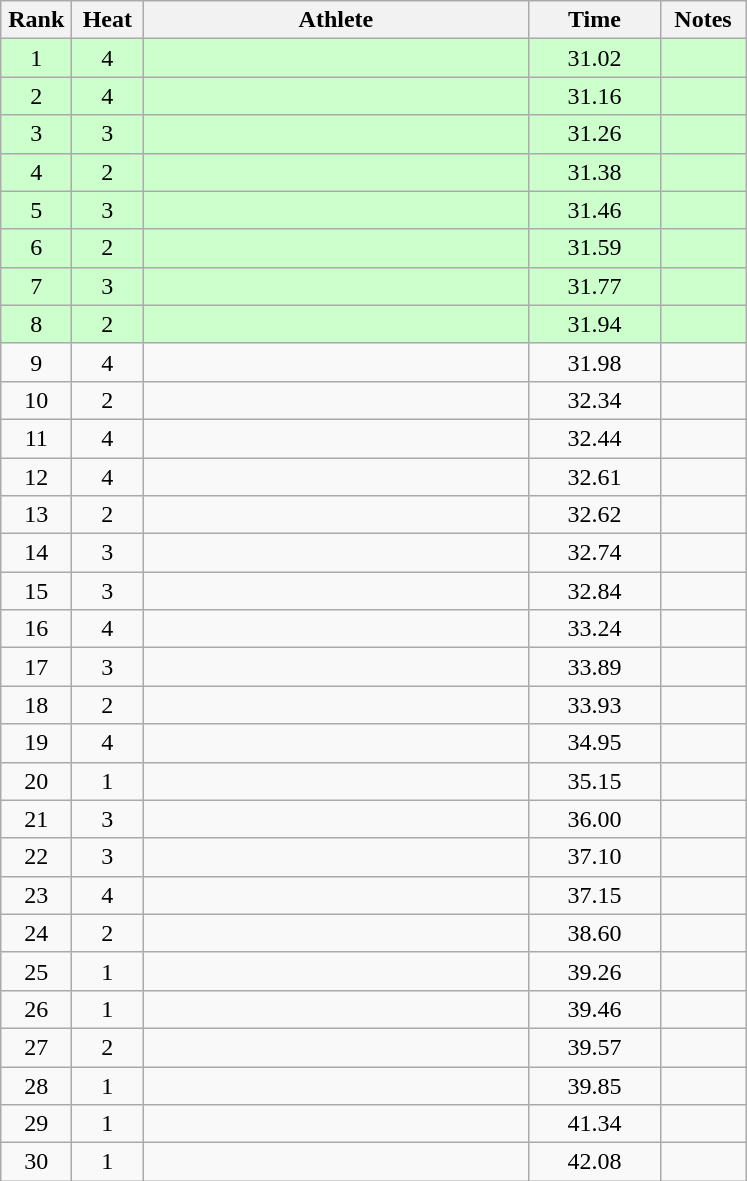<table class="wikitable" style="text-align:center">
<tr>
<th width=40>Rank</th>
<th width=40>Heat</th>
<th width=250>Athlete</th>
<th width=80>Time</th>
<th width=50>Notes</th>
</tr>
<tr bgcolor=ccffcc>
<td>1</td>
<td>4</td>
<td align=left></td>
<td>31.02</td>
<td></td>
</tr>
<tr bgcolor=ccffcc>
<td>2</td>
<td>4</td>
<td align=left></td>
<td>31.16</td>
<td></td>
</tr>
<tr bgcolor=ccffcc>
<td>3</td>
<td>3</td>
<td align=left></td>
<td>31.26</td>
<td></td>
</tr>
<tr bgcolor=ccffcc>
<td>4</td>
<td>2</td>
<td align=left></td>
<td>31.38</td>
<td></td>
</tr>
<tr bgcolor=ccffcc>
<td>5</td>
<td>3</td>
<td align=left></td>
<td>31.46</td>
<td></td>
</tr>
<tr bgcolor=ccffcc>
<td>6</td>
<td>2</td>
<td align=left></td>
<td>31.59</td>
<td></td>
</tr>
<tr bgcolor=ccffcc>
<td>7</td>
<td>3</td>
<td align=left></td>
<td>31.77</td>
<td></td>
</tr>
<tr bgcolor=ccffcc>
<td>8</td>
<td>2</td>
<td align=left></td>
<td>31.94</td>
<td></td>
</tr>
<tr>
<td>9</td>
<td>4</td>
<td align=left></td>
<td>31.98</td>
<td></td>
</tr>
<tr>
<td>10</td>
<td>2</td>
<td align=left></td>
<td>32.34</td>
<td></td>
</tr>
<tr>
<td>11</td>
<td>4</td>
<td align=left></td>
<td>32.44</td>
<td></td>
</tr>
<tr>
<td>12</td>
<td>4</td>
<td align=left></td>
<td>32.61</td>
<td></td>
</tr>
<tr>
<td>13</td>
<td>2</td>
<td align=left></td>
<td>32.62</td>
<td></td>
</tr>
<tr>
<td>14</td>
<td>3</td>
<td align=left></td>
<td>32.74</td>
<td></td>
</tr>
<tr>
<td>15</td>
<td>3</td>
<td align=left></td>
<td>32.84</td>
<td></td>
</tr>
<tr>
<td>16</td>
<td>4</td>
<td align=left></td>
<td>33.24</td>
<td></td>
</tr>
<tr>
<td>17</td>
<td>3</td>
<td align=left></td>
<td>33.89</td>
<td></td>
</tr>
<tr>
<td>18</td>
<td>2</td>
<td align=left></td>
<td>33.93</td>
<td></td>
</tr>
<tr>
<td>19</td>
<td>4</td>
<td align=left></td>
<td>34.95</td>
<td></td>
</tr>
<tr>
<td>20</td>
<td>1</td>
<td align=left></td>
<td>35.15</td>
<td></td>
</tr>
<tr>
<td>21</td>
<td>3</td>
<td align=left></td>
<td>36.00</td>
<td></td>
</tr>
<tr>
<td>22</td>
<td>3</td>
<td align=left></td>
<td>37.10</td>
<td></td>
</tr>
<tr>
<td>23</td>
<td>4</td>
<td align=left></td>
<td>37.15</td>
<td></td>
</tr>
<tr>
<td>24</td>
<td>2</td>
<td align=left></td>
<td>38.60</td>
<td></td>
</tr>
<tr>
<td>25</td>
<td>1</td>
<td align=left></td>
<td>39.26</td>
<td></td>
</tr>
<tr>
<td>26</td>
<td>1</td>
<td align=left></td>
<td>39.46</td>
<td></td>
</tr>
<tr>
<td>27</td>
<td>2</td>
<td align=left></td>
<td>39.57</td>
<td></td>
</tr>
<tr>
<td>28</td>
<td>1</td>
<td align=left></td>
<td>39.85</td>
<td></td>
</tr>
<tr>
<td>29</td>
<td>1</td>
<td align=left></td>
<td>41.34</td>
<td></td>
</tr>
<tr>
<td>30</td>
<td>1</td>
<td align=left></td>
<td>42.08</td>
<td></td>
</tr>
</table>
